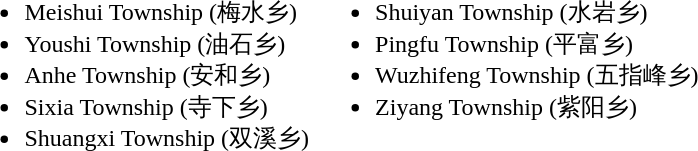<table>
<tr>
<td valign="top"><br><ul><li>Meishui Township (梅水乡)</li><li>Youshi Township (油石乡)</li><li>Anhe Township (安和乡)</li><li>Sixia Township (寺下乡)</li><li>Shuangxi Township (双溪乡)</li></ul></td>
<td valign="top"><br><ul><li>Shuiyan Township (水岩乡)</li><li>Pingfu Township (平富乡)</li><li>Wuzhifeng Township (五指峰乡)</li><li>Ziyang Township (紫阳乡)</li></ul></td>
</tr>
</table>
